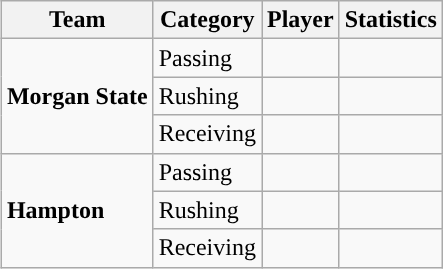<table class="wikitable" style="float: right;">
<tr>
<th>Team</th>
<th>Category</th>
<th>Player</th>
<th>Statistics</th>
</tr>
<tr>
<td rowspan=3><strong>Morgan State</strong></td>
<td>Passing</td>
<td></td>
<td></td>
</tr>
<tr>
<td>Rushing</td>
<td></td>
<td></td>
</tr>
<tr>
<td>Receiving</td>
<td></td>
<td></td>
</tr>
<tr>
<td rowspan=3><strong>Hampton</strong></td>
<td>Passing</td>
<td></td>
<td></td>
</tr>
<tr>
<td>Rushing</td>
<td></td>
<td></td>
</tr>
<tr>
<td>Receiving</td>
<td></td>
<td></td>
</tr>
</table>
